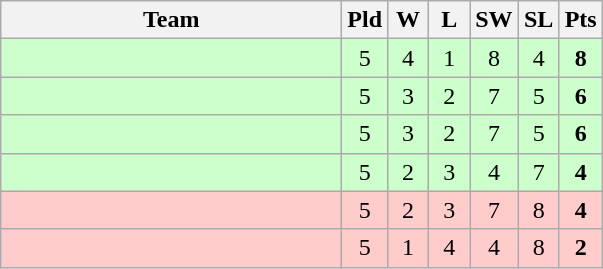<table class=wikitable style="text-align:center">
<tr>
<th width=220>Team</th>
<th width=20>Pld</th>
<th width=20>W</th>
<th width=20>L</th>
<th width=20>SW</th>
<th width=20>SL</th>
<th width=20>Pts</th>
</tr>
<tr bgcolor=ccffcc>
<td align=left></td>
<td>5</td>
<td>4</td>
<td>1</td>
<td>8</td>
<td>4</td>
<td><strong>8</strong></td>
</tr>
<tr bgcolor=ccffcc>
<td align=left></td>
<td>5</td>
<td>3</td>
<td>2</td>
<td>7</td>
<td>5</td>
<td><strong>6</strong></td>
</tr>
<tr bgcolor=ccffcc>
<td align=left></td>
<td>5</td>
<td>3</td>
<td>2</td>
<td>7</td>
<td>5</td>
<td><strong>6</strong></td>
</tr>
<tr bgcolor=ccffcc>
<td align=left></td>
<td>5</td>
<td>2</td>
<td>3</td>
<td>4</td>
<td>7</td>
<td><strong>4</strong></td>
</tr>
<tr bgcolor=ffcccc>
<td align=left></td>
<td>5</td>
<td>2</td>
<td>3</td>
<td>7</td>
<td>8</td>
<td><strong>4</strong></td>
</tr>
<tr bgcolor=ffcccc>
<td align=left></td>
<td>5</td>
<td>1</td>
<td>4</td>
<td>4</td>
<td>8</td>
<td><strong>2</strong></td>
</tr>
</table>
